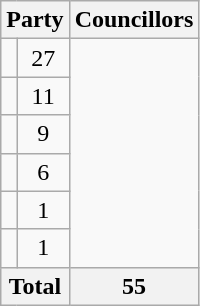<table class="wikitable">
<tr>
<th colspan=2>Party</th>
<th>Councillors</th>
</tr>
<tr>
<td></td>
<td align=center>27</td>
</tr>
<tr>
<td></td>
<td align=center>11</td>
</tr>
<tr>
<td></td>
<td align=center>9</td>
</tr>
<tr>
<td></td>
<td align=center>6</td>
</tr>
<tr>
<td></td>
<td align=center>1</td>
</tr>
<tr>
<td></td>
<td align=center>1</td>
</tr>
<tr>
<th colspan=2>Total</th>
<th align=center>55</th>
</tr>
</table>
